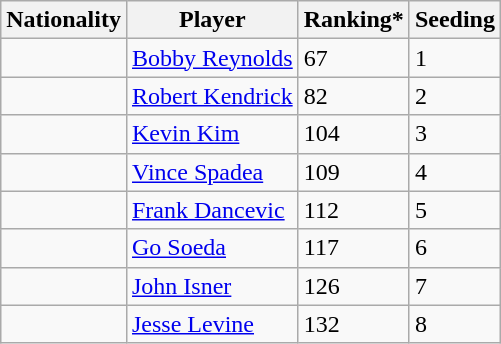<table class="wikitable" border="1">
<tr>
<th>Nationality</th>
<th>Player</th>
<th>Ranking*</th>
<th>Seeding</th>
</tr>
<tr>
<td></td>
<td><a href='#'>Bobby Reynolds</a></td>
<td>67</td>
<td>1</td>
</tr>
<tr>
<td></td>
<td><a href='#'>Robert Kendrick</a></td>
<td>82</td>
<td>2</td>
</tr>
<tr>
<td></td>
<td><a href='#'>Kevin Kim</a></td>
<td>104</td>
<td>3</td>
</tr>
<tr>
<td></td>
<td><a href='#'>Vince Spadea</a></td>
<td>109</td>
<td>4</td>
</tr>
<tr>
<td></td>
<td><a href='#'>Frank Dancevic</a></td>
<td>112</td>
<td>5</td>
</tr>
<tr>
<td></td>
<td><a href='#'>Go Soeda</a></td>
<td>117</td>
<td>6</td>
</tr>
<tr>
<td></td>
<td><a href='#'>John Isner</a></td>
<td>126</td>
<td>7</td>
</tr>
<tr>
<td></td>
<td><a href='#'>Jesse Levine</a></td>
<td>132</td>
<td>8</td>
</tr>
</table>
